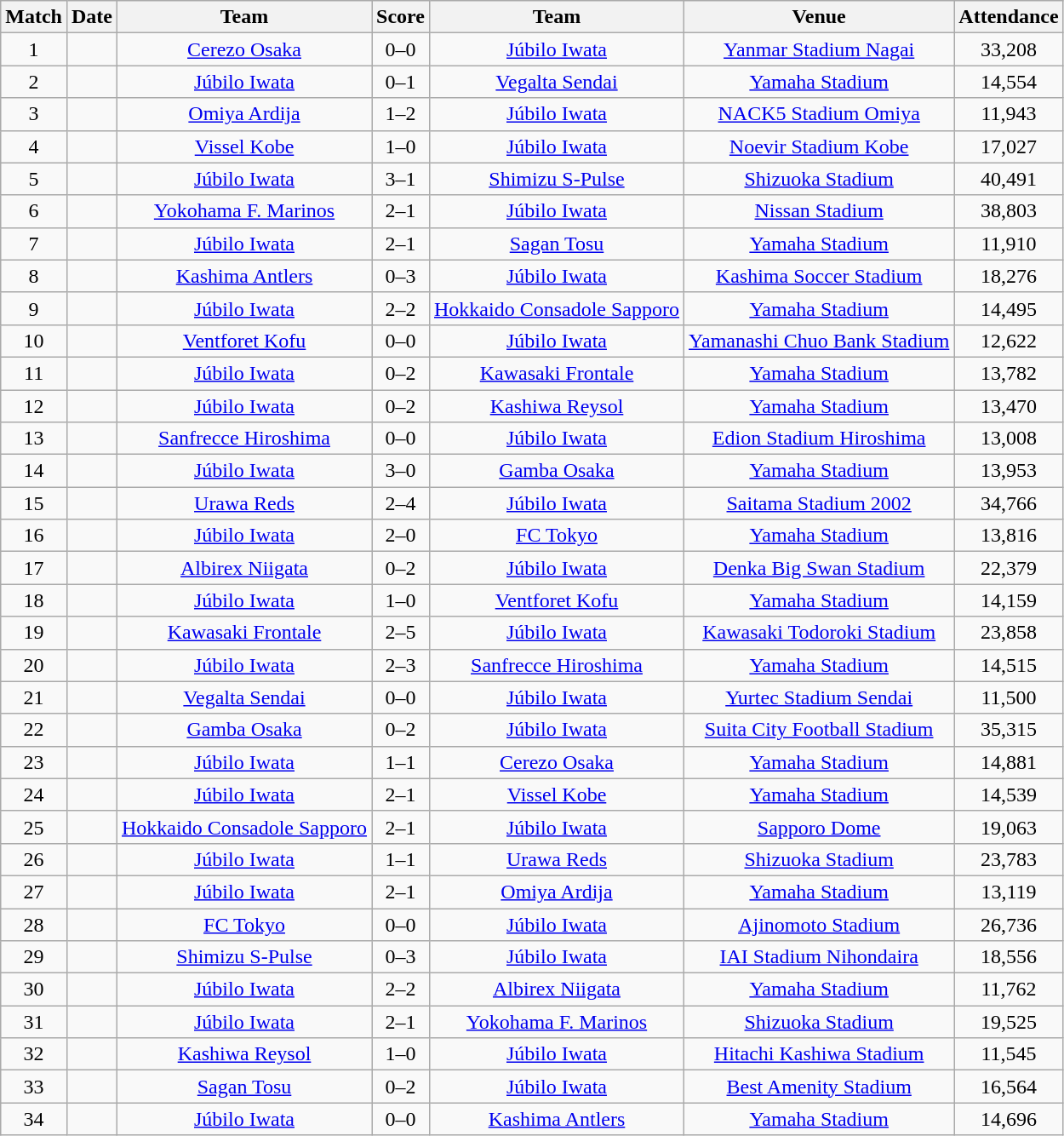<table class="wikitable sortable" style="text-align:center;">
<tr>
<th>Match</th>
<th>Date</th>
<th>Team</th>
<th>Score</th>
<th>Team</th>
<th>Venue</th>
<th>Attendance</th>
</tr>
<tr>
<td>1</td>
<td></td>
<td><a href='#'>Cerezo Osaka</a></td>
<td>0–0</td>
<td><a href='#'>Júbilo Iwata</a></td>
<td><a href='#'>Yanmar Stadium Nagai</a></td>
<td>33,208</td>
</tr>
<tr>
<td>2</td>
<td></td>
<td><a href='#'>Júbilo Iwata</a></td>
<td>0–1</td>
<td><a href='#'>Vegalta Sendai</a></td>
<td><a href='#'>Yamaha Stadium</a></td>
<td>14,554</td>
</tr>
<tr>
<td>3</td>
<td></td>
<td><a href='#'>Omiya Ardija</a></td>
<td>1–2</td>
<td><a href='#'>Júbilo Iwata</a></td>
<td><a href='#'>NACK5 Stadium Omiya</a></td>
<td>11,943</td>
</tr>
<tr>
<td>4</td>
<td></td>
<td><a href='#'>Vissel Kobe</a></td>
<td>1–0</td>
<td><a href='#'>Júbilo Iwata</a></td>
<td><a href='#'>Noevir Stadium Kobe</a></td>
<td>17,027</td>
</tr>
<tr>
<td>5</td>
<td></td>
<td><a href='#'>Júbilo Iwata</a></td>
<td>3–1</td>
<td><a href='#'>Shimizu S-Pulse</a></td>
<td><a href='#'>Shizuoka Stadium</a></td>
<td>40,491</td>
</tr>
<tr>
<td>6</td>
<td></td>
<td><a href='#'>Yokohama F. Marinos</a></td>
<td>2–1</td>
<td><a href='#'>Júbilo Iwata</a></td>
<td><a href='#'>Nissan Stadium</a></td>
<td>38,803</td>
</tr>
<tr>
<td>7</td>
<td></td>
<td><a href='#'>Júbilo Iwata</a></td>
<td>2–1</td>
<td><a href='#'>Sagan Tosu</a></td>
<td><a href='#'>Yamaha Stadium</a></td>
<td>11,910</td>
</tr>
<tr>
<td>8</td>
<td></td>
<td><a href='#'>Kashima Antlers</a></td>
<td>0–3</td>
<td><a href='#'>Júbilo Iwata</a></td>
<td><a href='#'>Kashima Soccer Stadium</a></td>
<td>18,276</td>
</tr>
<tr>
<td>9</td>
<td></td>
<td><a href='#'>Júbilo Iwata</a></td>
<td>2–2</td>
<td><a href='#'>Hokkaido Consadole Sapporo</a></td>
<td><a href='#'>Yamaha Stadium</a></td>
<td>14,495</td>
</tr>
<tr>
<td>10</td>
<td></td>
<td><a href='#'>Ventforet Kofu</a></td>
<td>0–0</td>
<td><a href='#'>Júbilo Iwata</a></td>
<td><a href='#'>Yamanashi Chuo Bank Stadium</a></td>
<td>12,622</td>
</tr>
<tr>
<td>11</td>
<td></td>
<td><a href='#'>Júbilo Iwata</a></td>
<td>0–2</td>
<td><a href='#'>Kawasaki Frontale</a></td>
<td><a href='#'>Yamaha Stadium</a></td>
<td>13,782</td>
</tr>
<tr>
<td>12</td>
<td></td>
<td><a href='#'>Júbilo Iwata</a></td>
<td>0–2</td>
<td><a href='#'>Kashiwa Reysol</a></td>
<td><a href='#'>Yamaha Stadium</a></td>
<td>13,470</td>
</tr>
<tr>
<td>13</td>
<td></td>
<td><a href='#'>Sanfrecce Hiroshima</a></td>
<td>0–0</td>
<td><a href='#'>Júbilo Iwata</a></td>
<td><a href='#'>Edion Stadium Hiroshima</a></td>
<td>13,008</td>
</tr>
<tr>
<td>14</td>
<td></td>
<td><a href='#'>Júbilo Iwata</a></td>
<td>3–0</td>
<td><a href='#'>Gamba Osaka</a></td>
<td><a href='#'>Yamaha Stadium</a></td>
<td>13,953</td>
</tr>
<tr>
<td>15</td>
<td></td>
<td><a href='#'>Urawa Reds</a></td>
<td>2–4</td>
<td><a href='#'>Júbilo Iwata</a></td>
<td><a href='#'>Saitama Stadium 2002</a></td>
<td>34,766</td>
</tr>
<tr>
<td>16</td>
<td></td>
<td><a href='#'>Júbilo Iwata</a></td>
<td>2–0</td>
<td><a href='#'>FC Tokyo</a></td>
<td><a href='#'>Yamaha Stadium</a></td>
<td>13,816</td>
</tr>
<tr>
<td>17</td>
<td></td>
<td><a href='#'>Albirex Niigata</a></td>
<td>0–2</td>
<td><a href='#'>Júbilo Iwata</a></td>
<td><a href='#'>Denka Big Swan Stadium</a></td>
<td>22,379</td>
</tr>
<tr>
<td>18</td>
<td></td>
<td><a href='#'>Júbilo Iwata</a></td>
<td>1–0</td>
<td><a href='#'>Ventforet Kofu</a></td>
<td><a href='#'>Yamaha Stadium</a></td>
<td>14,159</td>
</tr>
<tr>
<td>19</td>
<td></td>
<td><a href='#'>Kawasaki Frontale</a></td>
<td>2–5</td>
<td><a href='#'>Júbilo Iwata</a></td>
<td><a href='#'>Kawasaki Todoroki Stadium</a></td>
<td>23,858</td>
</tr>
<tr>
<td>20</td>
<td></td>
<td><a href='#'>Júbilo Iwata</a></td>
<td>2–3</td>
<td><a href='#'>Sanfrecce Hiroshima</a></td>
<td><a href='#'>Yamaha Stadium</a></td>
<td>14,515</td>
</tr>
<tr>
<td>21</td>
<td></td>
<td><a href='#'>Vegalta Sendai</a></td>
<td>0–0</td>
<td><a href='#'>Júbilo Iwata</a></td>
<td><a href='#'>Yurtec Stadium Sendai</a></td>
<td>11,500</td>
</tr>
<tr>
<td>22</td>
<td></td>
<td><a href='#'>Gamba Osaka</a></td>
<td>0–2</td>
<td><a href='#'>Júbilo Iwata</a></td>
<td><a href='#'>Suita City Football Stadium</a></td>
<td>35,315</td>
</tr>
<tr>
<td>23</td>
<td></td>
<td><a href='#'>Júbilo Iwata</a></td>
<td>1–1</td>
<td><a href='#'>Cerezo Osaka</a></td>
<td><a href='#'>Yamaha Stadium</a></td>
<td>14,881</td>
</tr>
<tr>
<td>24</td>
<td></td>
<td><a href='#'>Júbilo Iwata</a></td>
<td>2–1</td>
<td><a href='#'>Vissel Kobe</a></td>
<td><a href='#'>Yamaha Stadium</a></td>
<td>14,539</td>
</tr>
<tr>
<td>25</td>
<td></td>
<td><a href='#'>Hokkaido Consadole Sapporo</a></td>
<td>2–1</td>
<td><a href='#'>Júbilo Iwata</a></td>
<td><a href='#'>Sapporo Dome</a></td>
<td>19,063</td>
</tr>
<tr>
<td>26</td>
<td></td>
<td><a href='#'>Júbilo Iwata</a></td>
<td>1–1</td>
<td><a href='#'>Urawa Reds</a></td>
<td><a href='#'>Shizuoka Stadium</a></td>
<td>23,783</td>
</tr>
<tr>
<td>27</td>
<td></td>
<td><a href='#'>Júbilo Iwata</a></td>
<td>2–1</td>
<td><a href='#'>Omiya Ardija</a></td>
<td><a href='#'>Yamaha Stadium</a></td>
<td>13,119</td>
</tr>
<tr>
<td>28</td>
<td></td>
<td><a href='#'>FC Tokyo</a></td>
<td>0–0</td>
<td><a href='#'>Júbilo Iwata</a></td>
<td><a href='#'>Ajinomoto Stadium</a></td>
<td>26,736</td>
</tr>
<tr>
<td>29</td>
<td></td>
<td><a href='#'>Shimizu S-Pulse</a></td>
<td>0–3</td>
<td><a href='#'>Júbilo Iwata</a></td>
<td><a href='#'>IAI Stadium Nihondaira</a></td>
<td>18,556</td>
</tr>
<tr>
<td>30</td>
<td></td>
<td><a href='#'>Júbilo Iwata</a></td>
<td>2–2</td>
<td><a href='#'>Albirex Niigata</a></td>
<td><a href='#'>Yamaha Stadium</a></td>
<td>11,762</td>
</tr>
<tr>
<td>31</td>
<td></td>
<td><a href='#'>Júbilo Iwata</a></td>
<td>2–1</td>
<td><a href='#'>Yokohama F. Marinos</a></td>
<td><a href='#'>Shizuoka Stadium</a></td>
<td>19,525</td>
</tr>
<tr>
<td>32</td>
<td></td>
<td><a href='#'>Kashiwa Reysol</a></td>
<td>1–0</td>
<td><a href='#'>Júbilo Iwata</a></td>
<td><a href='#'>Hitachi Kashiwa Stadium</a></td>
<td>11,545</td>
</tr>
<tr>
<td>33</td>
<td></td>
<td><a href='#'>Sagan Tosu</a></td>
<td>0–2</td>
<td><a href='#'>Júbilo Iwata</a></td>
<td><a href='#'>Best Amenity Stadium</a></td>
<td>16,564</td>
</tr>
<tr>
<td>34</td>
<td></td>
<td><a href='#'>Júbilo Iwata</a></td>
<td>0–0</td>
<td><a href='#'>Kashima Antlers</a></td>
<td><a href='#'>Yamaha Stadium</a></td>
<td>14,696</td>
</tr>
</table>
